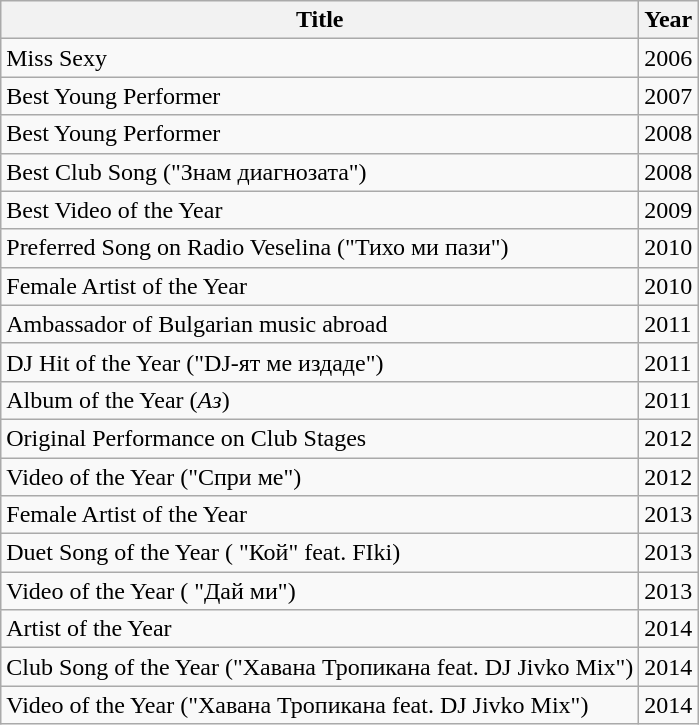<table class="wikitable sortable">
<tr>
<th>Title</th>
<th>Year</th>
</tr>
<tr>
<td>Miss Sexy</td>
<td>2006</td>
</tr>
<tr>
<td>Best Young Performer</td>
<td>2007</td>
</tr>
<tr>
<td>Best Young Performer</td>
<td>2008</td>
</tr>
<tr>
<td>Best Club Song ("Знам диагнозата")</td>
<td>2008</td>
</tr>
<tr>
<td>Best Video of the Year</td>
<td>2009</td>
</tr>
<tr>
<td>Preferred Song on Radio Veselina ("Тихо ми пази")</td>
<td>2010</td>
</tr>
<tr>
<td>Female Artist of the Year</td>
<td>2010</td>
</tr>
<tr>
<td>Ambassador of Bulgarian music abroad</td>
<td>2011</td>
</tr>
<tr>
<td>DJ Hit of the Year ("DJ-ят ме издаде")</td>
<td>2011</td>
</tr>
<tr>
<td>Album of the Year (<em>Аз</em>)</td>
<td>2011</td>
</tr>
<tr>
<td>Original Performance on Club Stages</td>
<td>2012</td>
</tr>
<tr>
<td>Video of the Year ("Спри ме")</td>
<td>2012</td>
</tr>
<tr>
<td>Female Artist of the Year</td>
<td>2013</td>
</tr>
<tr>
<td>Duet Song of the Year ( "Кой" feat. FIki)</td>
<td>2013</td>
</tr>
<tr>
<td>Video of the Year ( "Дай ми")</td>
<td>2013</td>
</tr>
<tr>
<td>Artist of the Year</td>
<td>2014</td>
</tr>
<tr>
<td>Club Song of the Year ("Хавана Тропикана feat. DJ Jivko Mix")</td>
<td>2014</td>
</tr>
<tr>
<td>Video of the Year ("Хавана Тропикана feat. DJ Jivko Mix")</td>
<td>2014</td>
</tr>
</table>
